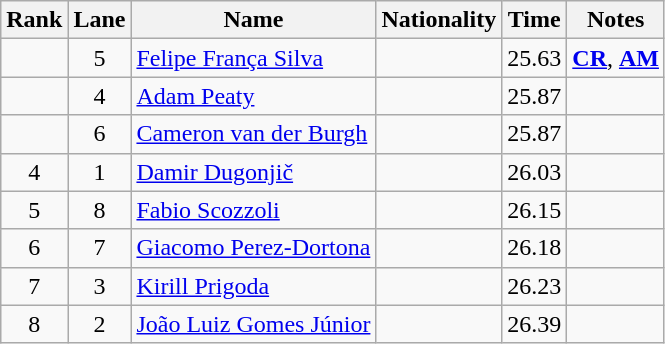<table class="wikitable sortable" style="text-align:center">
<tr>
<th>Rank</th>
<th>Lane</th>
<th>Name</th>
<th>Nationality</th>
<th>Time</th>
<th>Notes</th>
</tr>
<tr>
<td></td>
<td>5</td>
<td align=left><a href='#'>Felipe França Silva</a></td>
<td align=left></td>
<td>25.63</td>
<td><strong><a href='#'>CR</a></strong>, <strong><a href='#'>AM</a></strong></td>
</tr>
<tr>
<td></td>
<td>4</td>
<td align=left><a href='#'>Adam Peaty</a></td>
<td align=left></td>
<td>25.87</td>
<td></td>
</tr>
<tr>
<td></td>
<td>6</td>
<td align=left><a href='#'>Cameron van der Burgh</a></td>
<td align=left></td>
<td>25.87</td>
<td></td>
</tr>
<tr>
<td>4</td>
<td>1</td>
<td align=left><a href='#'>Damir Dugonjič</a></td>
<td align=left></td>
<td>26.03</td>
<td></td>
</tr>
<tr>
<td>5</td>
<td>8</td>
<td align=left><a href='#'>Fabio Scozzoli</a></td>
<td align=left></td>
<td>26.15</td>
<td></td>
</tr>
<tr>
<td>6</td>
<td>7</td>
<td align=left><a href='#'>Giacomo Perez-Dortona</a></td>
<td align=left></td>
<td>26.18</td>
<td></td>
</tr>
<tr>
<td>7</td>
<td>3</td>
<td align=left><a href='#'>Kirill Prigoda</a></td>
<td align=left></td>
<td>26.23</td>
<td></td>
</tr>
<tr>
<td>8</td>
<td>2</td>
<td align=left><a href='#'>João Luiz Gomes Júnior</a></td>
<td align=left></td>
<td>26.39</td>
<td></td>
</tr>
</table>
